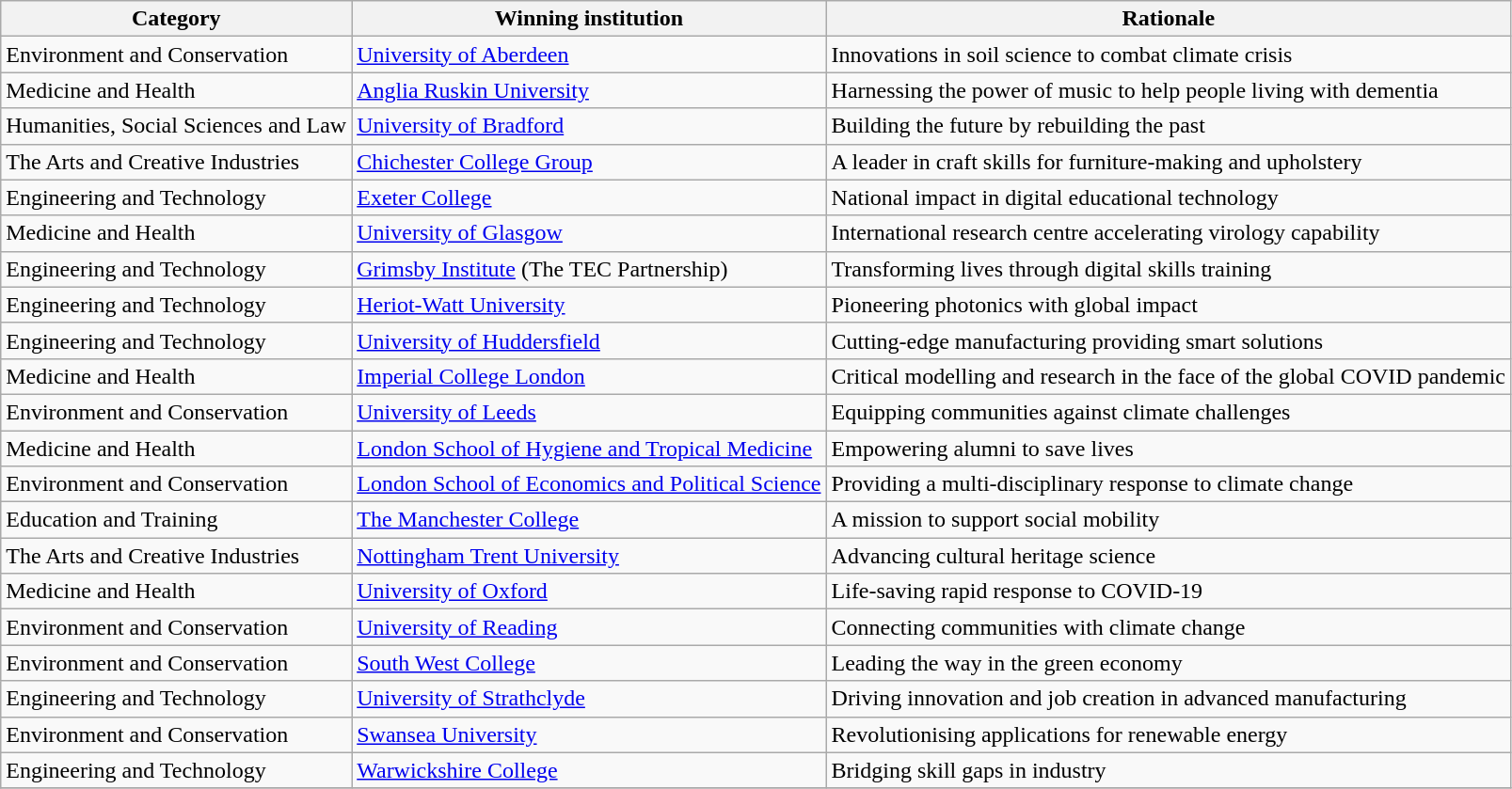<table class="wikitable">
<tr>
<th>Category</th>
<th>Winning institution</th>
<th>Rationale</th>
</tr>
<tr>
<td>Environment and Conservation</td>
<td><a href='#'>University of Aberdeen</a></td>
<td>Innovations in soil science to combat climate crisis</td>
</tr>
<tr>
<td>Medicine and Health</td>
<td><a href='#'>Anglia Ruskin University</a></td>
<td>Harnessing the power of music to help people living with dementia</td>
</tr>
<tr>
<td>Humanities, Social Sciences and Law</td>
<td><a href='#'>University of Bradford</a></td>
<td>Building the future by rebuilding the past</td>
</tr>
<tr>
<td>The Arts and Creative Industries</td>
<td><a href='#'>Chichester College Group</a></td>
<td>A leader in craft skills for furniture-making and upholstery</td>
</tr>
<tr>
<td>Engineering and Technology</td>
<td><a href='#'>Exeter College</a></td>
<td>National impact in digital educational technology</td>
</tr>
<tr>
<td>Medicine and Health</td>
<td><a href='#'>University of Glasgow</a></td>
<td>International research centre accelerating virology capability</td>
</tr>
<tr>
<td>Engineering and Technology</td>
<td><a href='#'>Grimsby Institute</a> (The TEC Partnership)</td>
<td>Transforming lives through digital skills training</td>
</tr>
<tr>
<td>Engineering and Technology</td>
<td><a href='#'>Heriot-Watt University</a></td>
<td>Pioneering photonics with global impact</td>
</tr>
<tr>
<td>Engineering and Technology</td>
<td><a href='#'>University of Huddersfield</a></td>
<td>Cutting-edge manufacturing providing smart solutions</td>
</tr>
<tr>
<td>Medicine and Health</td>
<td><a href='#'>Imperial College London</a></td>
<td>Critical modelling and research in the face of the global COVID pandemic</td>
</tr>
<tr>
<td>Environment and Conservation</td>
<td><a href='#'>University of Leeds</a></td>
<td>Equipping communities against climate challenges</td>
</tr>
<tr>
<td>Medicine and Health</td>
<td><a href='#'>London School of Hygiene and Tropical Medicine</a></td>
<td>Empowering alumni to save lives</td>
</tr>
<tr>
<td>Environment and Conservation</td>
<td><a href='#'>London School of Economics and Political Science</a></td>
<td>Providing a multi-disciplinary response to climate change</td>
</tr>
<tr>
<td>Education and Training</td>
<td><a href='#'>The Manchester College</a></td>
<td>A mission to support social mobility</td>
</tr>
<tr>
<td>The Arts and Creative Industries</td>
<td><a href='#'>Nottingham Trent University</a></td>
<td>Advancing cultural heritage science</td>
</tr>
<tr>
<td>Medicine and Health</td>
<td><a href='#'>University of Oxford</a></td>
<td>Life-saving rapid response to COVID-19</td>
</tr>
<tr>
<td>Environment and Conservation</td>
<td><a href='#'>University of Reading</a></td>
<td>Connecting communities with climate change</td>
</tr>
<tr>
<td>Environment and Conservation</td>
<td><a href='#'>South West College</a></td>
<td>Leading the way in the green economy</td>
</tr>
<tr>
<td>Engineering and Technology</td>
<td><a href='#'>University of Strathclyde</a></td>
<td>Driving innovation and job creation in advanced manufacturing</td>
</tr>
<tr>
<td>Environment and Conservation</td>
<td><a href='#'>Swansea University</a></td>
<td>Revolutionising applications for renewable energy</td>
</tr>
<tr>
<td>Engineering and Technology</td>
<td><a href='#'>Warwickshire College</a></td>
<td>Bridging skill gaps in industry</td>
</tr>
<tr>
</tr>
</table>
